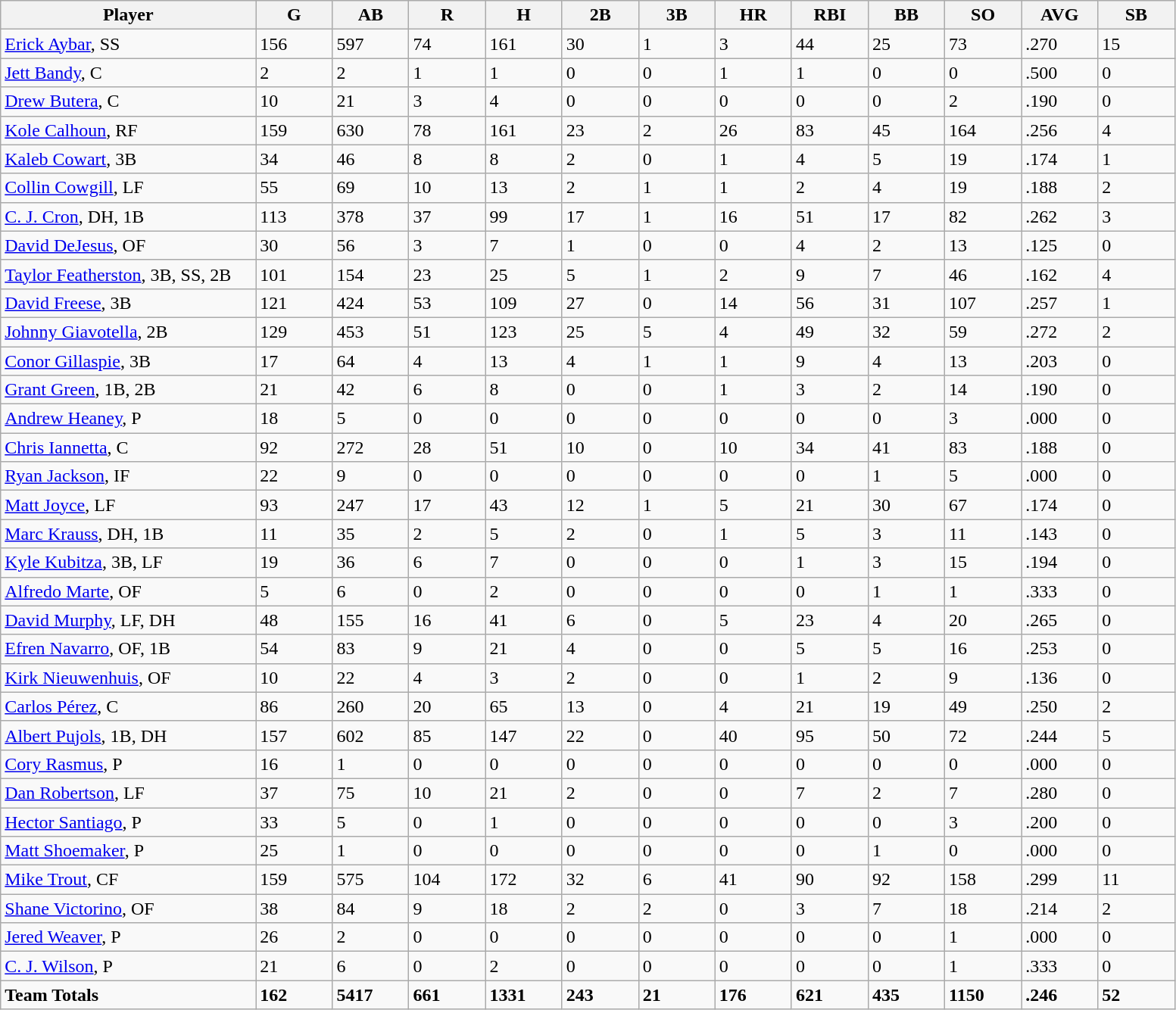<table class="wikitable sortable">
<tr>
<th bgcolor="#DDDDFF" width="20%">Player</th>
<th bgcolor="#DDDDFF" width="6%">G</th>
<th bgcolor="#DDDDFF" width="6%">AB</th>
<th bgcolor="#DDDDFF" width="6%">R</th>
<th bgcolor="#DDDDFF" width="6%">H</th>
<th bgcolor="#DDDDFF" width="6%">2B</th>
<th bgcolor="#DDDDFF" width="6%">3B</th>
<th bgcolor="#DDDDFF" width="6%">HR</th>
<th bgcolor="#DDDDFF" width="6%">RBI</th>
<th bgcolor="#DDDDFF" width="6%">BB</th>
<th bgcolor="#DDDDFF" width="6%">SO</th>
<th bgcolor="#DDDDFF" width="6%">AVG</th>
<th bgcolor="#DDDDFF" width="6%">SB</th>
</tr>
<tr>
<td><a href='#'>Erick Aybar</a>, SS</td>
<td>156</td>
<td>597</td>
<td>74</td>
<td>161</td>
<td>30</td>
<td>1</td>
<td>3</td>
<td>44</td>
<td>25</td>
<td>73</td>
<td>.270</td>
<td>15</td>
</tr>
<tr>
<td><a href='#'>Jett Bandy</a>, C</td>
<td>2</td>
<td>2</td>
<td>1</td>
<td>1</td>
<td>0</td>
<td>0</td>
<td>1</td>
<td>1</td>
<td>0</td>
<td>0</td>
<td>.500</td>
<td>0</td>
</tr>
<tr>
<td><a href='#'>Drew Butera</a>, C</td>
<td>10</td>
<td>21</td>
<td>3</td>
<td>4</td>
<td>0</td>
<td>0</td>
<td>0</td>
<td>0</td>
<td>0</td>
<td>2</td>
<td>.190</td>
<td>0</td>
</tr>
<tr>
<td><a href='#'>Kole Calhoun</a>, RF</td>
<td>159</td>
<td>630</td>
<td>78</td>
<td>161</td>
<td>23</td>
<td>2</td>
<td>26</td>
<td>83</td>
<td>45</td>
<td>164</td>
<td>.256</td>
<td>4</td>
</tr>
<tr>
<td><a href='#'>Kaleb Cowart</a>, 3B</td>
<td>34</td>
<td>46</td>
<td>8</td>
<td>8</td>
<td>2</td>
<td>0</td>
<td>1</td>
<td>4</td>
<td>5</td>
<td>19</td>
<td>.174</td>
<td>1</td>
</tr>
<tr>
<td><a href='#'>Collin Cowgill</a>, LF</td>
<td>55</td>
<td>69</td>
<td>10</td>
<td>13</td>
<td>2</td>
<td>1</td>
<td>1</td>
<td>2</td>
<td>4</td>
<td>19</td>
<td>.188</td>
<td>2</td>
</tr>
<tr>
<td><a href='#'>C. J. Cron</a>, DH, 1B</td>
<td>113</td>
<td>378</td>
<td>37</td>
<td>99</td>
<td>17</td>
<td>1</td>
<td>16</td>
<td>51</td>
<td>17</td>
<td>82</td>
<td>.262</td>
<td>3</td>
</tr>
<tr>
<td><a href='#'>David DeJesus</a>, OF</td>
<td>30</td>
<td>56</td>
<td>3</td>
<td>7</td>
<td>1</td>
<td>0</td>
<td>0</td>
<td>4</td>
<td>2</td>
<td>13</td>
<td>.125</td>
<td>0</td>
</tr>
<tr>
<td><a href='#'>Taylor Featherston</a>, 3B, SS, 2B</td>
<td>101</td>
<td>154</td>
<td>23</td>
<td>25</td>
<td>5</td>
<td>1</td>
<td>2</td>
<td>9</td>
<td>7</td>
<td>46</td>
<td>.162</td>
<td>4</td>
</tr>
<tr>
<td><a href='#'>David Freese</a>, 3B</td>
<td>121</td>
<td>424</td>
<td>53</td>
<td>109</td>
<td>27</td>
<td>0</td>
<td>14</td>
<td>56</td>
<td>31</td>
<td>107</td>
<td>.257</td>
<td>1</td>
</tr>
<tr>
<td><a href='#'>Johnny Giavotella</a>, 2B</td>
<td>129</td>
<td>453</td>
<td>51</td>
<td>123</td>
<td>25</td>
<td>5</td>
<td>4</td>
<td>49</td>
<td>32</td>
<td>59</td>
<td>.272</td>
<td>2</td>
</tr>
<tr>
<td><a href='#'>Conor Gillaspie</a>, 3B</td>
<td>17</td>
<td>64</td>
<td>4</td>
<td>13</td>
<td>4</td>
<td>1</td>
<td>1</td>
<td>9</td>
<td>4</td>
<td>13</td>
<td>.203</td>
<td>0</td>
</tr>
<tr>
<td><a href='#'>Grant Green</a>, 1B, 2B</td>
<td>21</td>
<td>42</td>
<td>6</td>
<td>8</td>
<td>0</td>
<td>0</td>
<td>1</td>
<td>3</td>
<td>2</td>
<td>14</td>
<td>.190</td>
<td>0</td>
</tr>
<tr>
<td><a href='#'>Andrew Heaney</a>, P</td>
<td>18</td>
<td>5</td>
<td>0</td>
<td>0</td>
<td>0</td>
<td>0</td>
<td>0</td>
<td>0</td>
<td>0</td>
<td>3</td>
<td>.000</td>
<td>0</td>
</tr>
<tr>
<td><a href='#'>Chris Iannetta</a>, C</td>
<td>92</td>
<td>272</td>
<td>28</td>
<td>51</td>
<td>10</td>
<td>0</td>
<td>10</td>
<td>34</td>
<td>41</td>
<td>83</td>
<td>.188</td>
<td>0</td>
</tr>
<tr>
<td><a href='#'>Ryan Jackson</a>, IF</td>
<td>22</td>
<td>9</td>
<td>0</td>
<td>0</td>
<td>0</td>
<td>0</td>
<td>0</td>
<td>0</td>
<td>1</td>
<td>5</td>
<td>.000</td>
<td>0</td>
</tr>
<tr>
<td><a href='#'>Matt Joyce</a>, LF</td>
<td>93</td>
<td>247</td>
<td>17</td>
<td>43</td>
<td>12</td>
<td>1</td>
<td>5</td>
<td>21</td>
<td>30</td>
<td>67</td>
<td>.174</td>
<td>0</td>
</tr>
<tr>
<td><a href='#'>Marc Krauss</a>, DH, 1B</td>
<td>11</td>
<td>35</td>
<td>2</td>
<td>5</td>
<td>2</td>
<td>0</td>
<td>1</td>
<td>5</td>
<td>3</td>
<td>11</td>
<td>.143</td>
<td>0</td>
</tr>
<tr>
<td><a href='#'>Kyle Kubitza</a>, 3B, LF</td>
<td>19</td>
<td>36</td>
<td>6</td>
<td>7</td>
<td>0</td>
<td>0</td>
<td>0</td>
<td>1</td>
<td>3</td>
<td>15</td>
<td>.194</td>
<td>0</td>
</tr>
<tr>
<td><a href='#'>Alfredo Marte</a>, OF</td>
<td>5</td>
<td>6</td>
<td>0</td>
<td>2</td>
<td>0</td>
<td>0</td>
<td>0</td>
<td>0</td>
<td>1</td>
<td>1</td>
<td>.333</td>
<td>0</td>
</tr>
<tr>
<td><a href='#'>David Murphy</a>, LF, DH</td>
<td>48</td>
<td>155</td>
<td>16</td>
<td>41</td>
<td>6</td>
<td>0</td>
<td>5</td>
<td>23</td>
<td>4</td>
<td>20</td>
<td>.265</td>
<td>0</td>
</tr>
<tr>
<td><a href='#'>Efren Navarro</a>, OF, 1B</td>
<td>54</td>
<td>83</td>
<td>9</td>
<td>21</td>
<td>4</td>
<td>0</td>
<td>0</td>
<td>5</td>
<td>5</td>
<td>16</td>
<td>.253</td>
<td>0</td>
</tr>
<tr>
<td><a href='#'>Kirk Nieuwenhuis</a>, OF</td>
<td>10</td>
<td>22</td>
<td>4</td>
<td>3</td>
<td>2</td>
<td>0</td>
<td>0</td>
<td>1</td>
<td>2</td>
<td>9</td>
<td>.136</td>
<td>0</td>
</tr>
<tr>
<td><a href='#'>Carlos Pérez</a>, C</td>
<td>86</td>
<td>260</td>
<td>20</td>
<td>65</td>
<td>13</td>
<td>0</td>
<td>4</td>
<td>21</td>
<td>19</td>
<td>49</td>
<td>.250</td>
<td>2</td>
</tr>
<tr>
<td><a href='#'>Albert Pujols</a>, 1B, DH</td>
<td>157</td>
<td>602</td>
<td>85</td>
<td>147</td>
<td>22</td>
<td>0</td>
<td>40</td>
<td>95</td>
<td>50</td>
<td>72</td>
<td>.244</td>
<td>5</td>
</tr>
<tr>
<td><a href='#'>Cory Rasmus</a>, P</td>
<td>16</td>
<td>1</td>
<td>0</td>
<td>0</td>
<td>0</td>
<td>0</td>
<td>0</td>
<td>0</td>
<td>0</td>
<td>0</td>
<td>.000</td>
<td>0</td>
</tr>
<tr>
<td><a href='#'>Dan Robertson</a>, LF</td>
<td>37</td>
<td>75</td>
<td>10</td>
<td>21</td>
<td>2</td>
<td>0</td>
<td>0</td>
<td>7</td>
<td>2</td>
<td>7</td>
<td>.280</td>
<td>0</td>
</tr>
<tr>
<td><a href='#'>Hector Santiago</a>, P</td>
<td>33</td>
<td>5</td>
<td>0</td>
<td>1</td>
<td>0</td>
<td>0</td>
<td>0</td>
<td>0</td>
<td>0</td>
<td>3</td>
<td>.200</td>
<td>0</td>
</tr>
<tr>
<td><a href='#'>Matt Shoemaker</a>, P</td>
<td>25</td>
<td>1</td>
<td>0</td>
<td>0</td>
<td>0</td>
<td>0</td>
<td>0</td>
<td>0</td>
<td>1</td>
<td>0</td>
<td>.000</td>
<td>0</td>
</tr>
<tr>
<td><a href='#'>Mike Trout</a>, CF</td>
<td>159</td>
<td>575</td>
<td>104</td>
<td>172</td>
<td>32</td>
<td>6</td>
<td>41</td>
<td>90</td>
<td>92</td>
<td>158</td>
<td>.299</td>
<td>11</td>
</tr>
<tr>
<td><a href='#'>Shane Victorino</a>, OF</td>
<td>38</td>
<td>84</td>
<td>9</td>
<td>18</td>
<td>2</td>
<td>2</td>
<td>0</td>
<td>3</td>
<td>7</td>
<td>18</td>
<td>.214</td>
<td>2</td>
</tr>
<tr>
<td><a href='#'>Jered Weaver</a>, P</td>
<td>26</td>
<td>2</td>
<td>0</td>
<td>0</td>
<td>0</td>
<td>0</td>
<td>0</td>
<td>0</td>
<td>0</td>
<td>1</td>
<td>.000</td>
<td>0</td>
</tr>
<tr>
<td><a href='#'>C. J. Wilson</a>, P</td>
<td>21</td>
<td>6</td>
<td>0</td>
<td>2</td>
<td>0</td>
<td>0</td>
<td>0</td>
<td>0</td>
<td>0</td>
<td>1</td>
<td>.333</td>
<td>0</td>
</tr>
<tr>
<td><strong>Team Totals</strong></td>
<td><strong>162</strong></td>
<td><strong>5417</strong></td>
<td><strong>661</strong></td>
<td><strong>1331</strong></td>
<td><strong>243</strong></td>
<td><strong>21</strong></td>
<td><strong>176</strong></td>
<td><strong>621</strong></td>
<td><strong>435</strong></td>
<td><strong>1150</strong></td>
<td><strong>.246</strong></td>
<td><strong>52</strong></td>
</tr>
</table>
